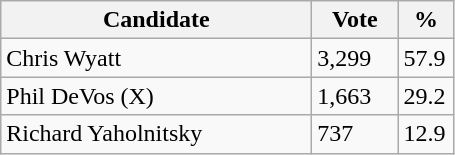<table class="wikitable">
<tr>
<th bgcolor="#DDDDFF" width="200px">Candidate</th>
<th bgcolor="#DDDDFF" width="50px">Vote</th>
<th bgcolor="#DDDDFF" width="30px">%</th>
</tr>
<tr>
<td>Chris Wyatt</td>
<td>3,299</td>
<td>57.9</td>
</tr>
<tr>
<td>Phil DeVos (X)</td>
<td>1,663</td>
<td>29.2</td>
</tr>
<tr>
<td>Richard Yaholnitsky</td>
<td>737</td>
<td>12.9</td>
</tr>
</table>
